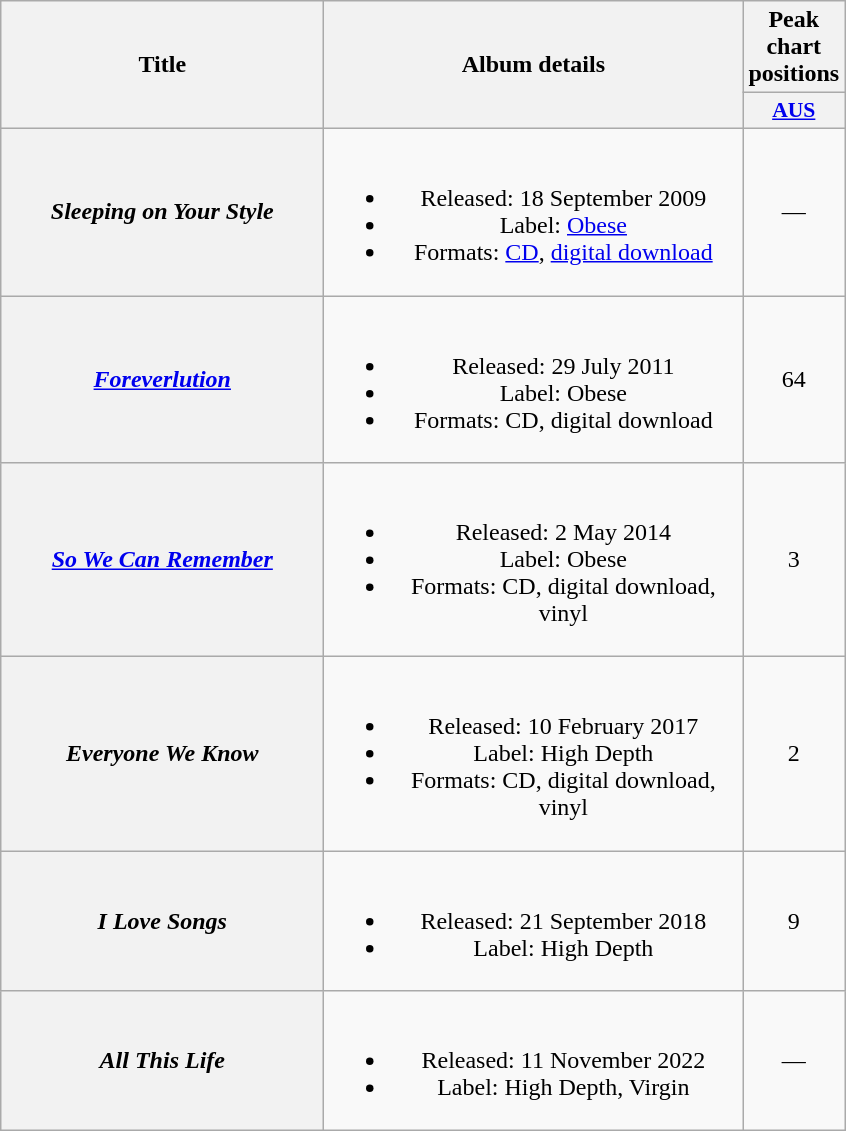<table class="wikitable plainrowheaders" style="text-align:center;">
<tr>
<th scope="col" rowspan="2" style="width:13em;">Title</th>
<th scope="col" rowspan="2" style="width:17em;">Album details</th>
<th scope="col" colspan="1">Peak chart positions</th>
</tr>
<tr>
<th scope="col" style="width:3em;font-size:90%;"><a href='#'>AUS</a><br></th>
</tr>
<tr>
<th scope="row"><em>Sleeping on Your Style</em></th>
<td><br><ul><li>Released: 18 September 2009</li><li>Label: <a href='#'>Obese</a></li><li>Formats: <a href='#'>CD</a>, <a href='#'>digital download</a></li></ul></td>
<td>—</td>
</tr>
<tr>
<th scope="row"><em><a href='#'>Foreverlution</a></em></th>
<td><br><ul><li>Released: 29 July 2011</li><li>Label: Obese</li><li>Formats: CD, digital download</li></ul></td>
<td>64</td>
</tr>
<tr>
<th scope="row"><em><a href='#'>So We Can Remember</a></em></th>
<td><br><ul><li>Released: 2 May 2014</li><li>Label: Obese</li><li>Formats: CD, digital download, vinyl</li></ul></td>
<td>3</td>
</tr>
<tr>
<th scope="row"><em>Everyone We Know</em></th>
<td><br><ul><li>Released: 10 February 2017</li><li>Label: High Depth</li><li>Formats: CD, digital download, vinyl</li></ul></td>
<td>2</td>
</tr>
<tr>
<th scope="row"><em>I Love Songs</em></th>
<td><br><ul><li>Released: 21 September 2018</li><li>Label: High Depth</li></ul></td>
<td>9</td>
</tr>
<tr>
<th scope="row"><em>All This Life</em></th>
<td><br><ul><li>Released: 11 November 2022</li><li>Label: High Depth, Virgin</li></ul></td>
<td>—</td>
</tr>
</table>
